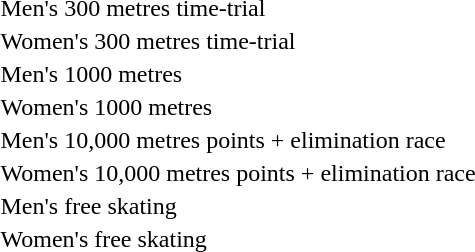<table>
<tr>
<td>Men's 300 metres time-trial<br></td>
<td></td>
<td></td>
<td></td>
</tr>
<tr>
<td>Women's 300 metres time-trial<br></td>
<td></td>
<td></td>
<td></td>
</tr>
<tr>
<td>Men's 1000 metres<br></td>
<td></td>
<td></td>
<td></td>
</tr>
<tr>
<td>Women's 1000 metres<br></td>
<td></td>
<td></td>
<td></td>
</tr>
<tr>
<td>Men's 10,000 metres points + elimination race<br></td>
<td></td>
<td></td>
<td></td>
</tr>
<tr>
<td>Women's 10,000 metres points + elimination race<br></td>
<td></td>
<td></td>
<td></td>
</tr>
<tr>
<td>Men's free skating<br></td>
<td></td>
<td></td>
<td></td>
</tr>
<tr>
<td>Women's free skating<br></td>
<td></td>
<td></td>
<td></td>
</tr>
</table>
